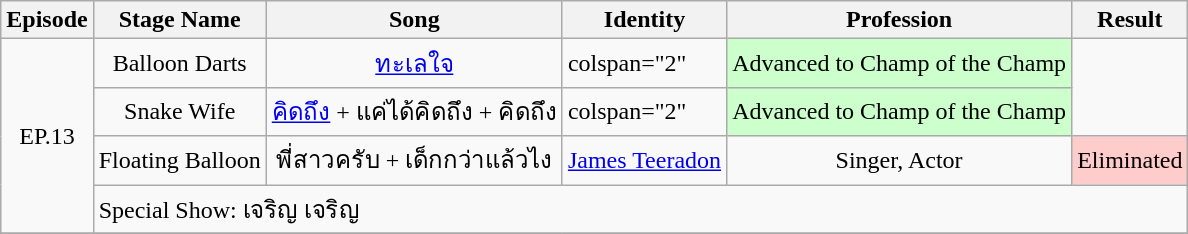<table class="wikitable">
<tr>
<th>Episode</th>
<th>Stage Name</th>
<th>Song</th>
<th>Identity</th>
<th>Profession</th>
<th>Result</th>
</tr>
<tr>
<td rowspan="4" align="center">EP.13</td>
<td style="text-align:center;">Balloon Darts</td>
<td style="text-align:center;"><a href='#'>ทะเลใจ</a></td>
<td>colspan="2"  </td>
<td style="text-align:center; background:#ccffcc;">Advanced to Champ of the Champ</td>
</tr>
<tr>
<td style="text-align:center;">Snake Wife</td>
<td style="text-align:center;"><a href='#'>คิดถึง</a> + แค่ได้คิดถึง + คิดถึง</td>
<td>colspan="2"  </td>
<td style="text-align:center; background:#ccffcc;">Advanced to Champ of the Champ</td>
</tr>
<tr>
<td style="text-align:center;">Floating Balloon</td>
<td style="text-align:center;">พี่สาวครับ + เด็กกว่าแล้วไง</td>
<td style="text-align:center;"><a href='#'>James Teeradon</a></td>
<td style="text-align:center;">Singer, Actor</td>
<td style="text-align:center; background:#ffcccc;">Eliminated</td>
</tr>
<tr>
<td colspan="5">Special Show: เจริญ เจริญ</td>
</tr>
<tr>
</tr>
</table>
